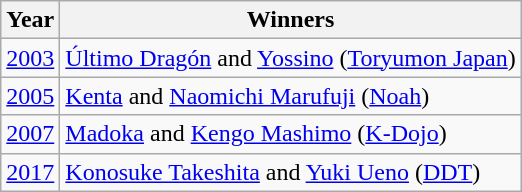<table class="wikitable sortable">
<tr>
<th>Year</th>
<th>Winners</th>
</tr>
<tr>
<td><a href='#'>2003</a></td>
<td><a href='#'>Último Dragón</a> and <a href='#'>Yossino</a> (<a href='#'>Toryumon Japan</a>)</td>
</tr>
<tr>
<td><a href='#'>2005</a></td>
<td><a href='#'>Kenta</a> and <a href='#'>Naomichi Marufuji</a> (<a href='#'>Noah</a>)</td>
</tr>
<tr>
<td><a href='#'>2007</a></td>
<td><a href='#'>Madoka</a> and <a href='#'>Kengo Mashimo</a> (<a href='#'>K-Dojo</a>)</td>
</tr>
<tr>
<td><a href='#'>2017</a></td>
<td><a href='#'>Konosuke Takeshita</a> and <a href='#'>Yuki Ueno</a> (<a href='#'>DDT</a>)</td>
</tr>
</table>
